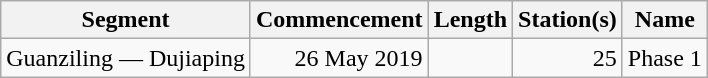<table class="wikitable" style="border-collapse: collapse; text-align: right;">
<tr>
<th>Segment</th>
<th>Commencement</th>
<th>Length</th>
<th>Station(s)</th>
<th>Name</th>
</tr>
<tr>
<td style="text-align: left;">Guanziling — Dujiaping</td>
<td>26 May 2019</td>
<td></td>
<td>25</td>
<td style="text-align: left;">Phase 1</td>
</tr>
</table>
